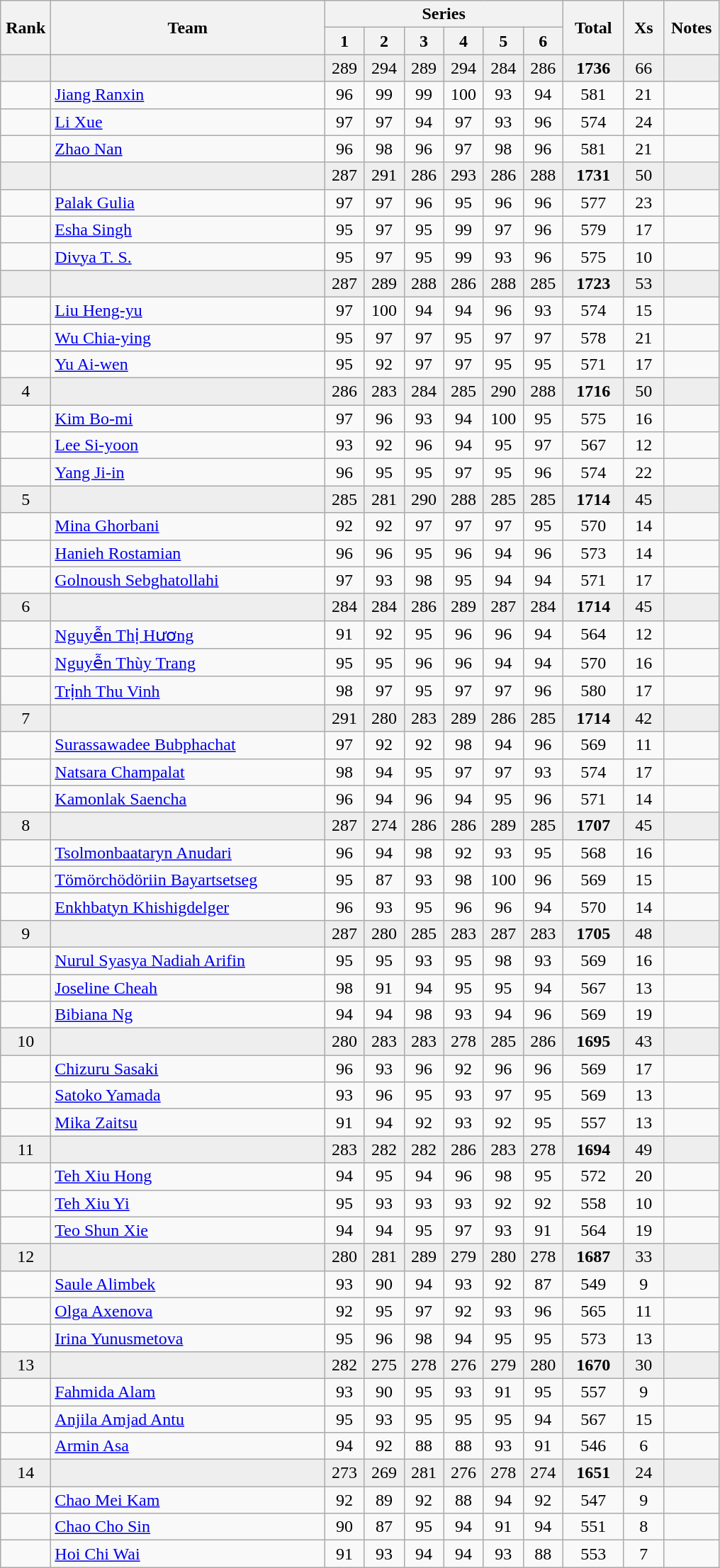<table class="wikitable" style="text-align:center">
<tr>
<th rowspan=2 width=40>Rank</th>
<th rowspan=2 width=250>Team</th>
<th colspan=6>Series</th>
<th rowspan=2 width=50>Total</th>
<th rowspan=2 width=30>Xs</th>
<th rowspan=2 width=45>Notes</th>
</tr>
<tr>
<th width=30>1</th>
<th width=30>2</th>
<th width=30>3</th>
<th width=30>4</th>
<th width=30>5</th>
<th width=30>6</th>
</tr>
<tr bgcolor=eeeeee>
<td></td>
<td align=left></td>
<td>289</td>
<td>294</td>
<td>289</td>
<td>294</td>
<td>284</td>
<td>286</td>
<td><strong>1736</strong></td>
<td>66</td>
<td></td>
</tr>
<tr>
<td></td>
<td align=left><a href='#'>Jiang Ranxin</a></td>
<td>96</td>
<td>99</td>
<td>99</td>
<td>100</td>
<td>93</td>
<td>94</td>
<td>581</td>
<td>21</td>
<td></td>
</tr>
<tr>
<td></td>
<td align=left><a href='#'>Li Xue</a></td>
<td>97</td>
<td>97</td>
<td>94</td>
<td>97</td>
<td>93</td>
<td>96</td>
<td>574</td>
<td>24</td>
<td></td>
</tr>
<tr>
<td></td>
<td align=left><a href='#'>Zhao Nan</a></td>
<td>96</td>
<td>98</td>
<td>96</td>
<td>97</td>
<td>98</td>
<td>96</td>
<td>581</td>
<td>21</td>
<td></td>
</tr>
<tr bgcolor=eeeeee>
<td></td>
<td align=left></td>
<td>287</td>
<td>291</td>
<td>286</td>
<td>293</td>
<td>286</td>
<td>288</td>
<td><strong>1731</strong></td>
<td>50</td>
<td></td>
</tr>
<tr>
<td></td>
<td align=left><a href='#'>Palak Gulia</a></td>
<td>97</td>
<td>97</td>
<td>96</td>
<td>95</td>
<td>96</td>
<td>96</td>
<td>577</td>
<td>23</td>
<td></td>
</tr>
<tr>
<td></td>
<td align=left><a href='#'>Esha Singh</a></td>
<td>95</td>
<td>97</td>
<td>95</td>
<td>99</td>
<td>97</td>
<td>96</td>
<td>579</td>
<td>17</td>
<td></td>
</tr>
<tr>
<td></td>
<td align=left><a href='#'>Divya T. S.</a></td>
<td>95</td>
<td>97</td>
<td>95</td>
<td>99</td>
<td>93</td>
<td>96</td>
<td>575</td>
<td>10</td>
<td></td>
</tr>
<tr bgcolor=eeeeee>
<td></td>
<td align=left></td>
<td>287</td>
<td>289</td>
<td>288</td>
<td>286</td>
<td>288</td>
<td>285</td>
<td><strong>1723</strong></td>
<td>53</td>
<td></td>
</tr>
<tr>
<td></td>
<td align=left><a href='#'>Liu Heng-yu</a></td>
<td>97</td>
<td>100</td>
<td>94</td>
<td>94</td>
<td>96</td>
<td>93</td>
<td>574</td>
<td>15</td>
<td></td>
</tr>
<tr>
<td></td>
<td align=left><a href='#'>Wu Chia-ying</a></td>
<td>95</td>
<td>97</td>
<td>97</td>
<td>95</td>
<td>97</td>
<td>97</td>
<td>578</td>
<td>21</td>
<td></td>
</tr>
<tr>
<td></td>
<td align=left><a href='#'>Yu Ai-wen</a></td>
<td>95</td>
<td>92</td>
<td>97</td>
<td>97</td>
<td>95</td>
<td>95</td>
<td>571</td>
<td>17</td>
<td></td>
</tr>
<tr bgcolor=eeeeee>
<td>4</td>
<td align=left></td>
<td>286</td>
<td>283</td>
<td>284</td>
<td>285</td>
<td>290</td>
<td>288</td>
<td><strong>1716</strong></td>
<td>50</td>
<td></td>
</tr>
<tr>
<td></td>
<td align=left><a href='#'>Kim Bo-mi</a></td>
<td>97</td>
<td>96</td>
<td>93</td>
<td>94</td>
<td>100</td>
<td>95</td>
<td>575</td>
<td>16</td>
<td></td>
</tr>
<tr>
<td></td>
<td align=left><a href='#'>Lee Si-yoon</a></td>
<td>93</td>
<td>92</td>
<td>96</td>
<td>94</td>
<td>95</td>
<td>97</td>
<td>567</td>
<td>12</td>
<td></td>
</tr>
<tr>
<td></td>
<td align=left><a href='#'>Yang Ji-in</a></td>
<td>96</td>
<td>95</td>
<td>95</td>
<td>97</td>
<td>95</td>
<td>96</td>
<td>574</td>
<td>22</td>
<td></td>
</tr>
<tr bgcolor=eeeeee>
<td>5</td>
<td align=left></td>
<td>285</td>
<td>281</td>
<td>290</td>
<td>288</td>
<td>285</td>
<td>285</td>
<td><strong>1714</strong></td>
<td>45</td>
<td></td>
</tr>
<tr>
<td></td>
<td align=left><a href='#'>Mina Ghorbani</a></td>
<td>92</td>
<td>92</td>
<td>97</td>
<td>97</td>
<td>97</td>
<td>95</td>
<td>570</td>
<td>14</td>
<td></td>
</tr>
<tr>
<td></td>
<td align=left><a href='#'>Hanieh Rostamian</a></td>
<td>96</td>
<td>96</td>
<td>95</td>
<td>96</td>
<td>94</td>
<td>96</td>
<td>573</td>
<td>14</td>
<td></td>
</tr>
<tr>
<td></td>
<td align=left><a href='#'>Golnoush Sebghatollahi</a></td>
<td>97</td>
<td>93</td>
<td>98</td>
<td>95</td>
<td>94</td>
<td>94</td>
<td>571</td>
<td>17</td>
<td></td>
</tr>
<tr bgcolor=eeeeee>
<td>6</td>
<td align=left></td>
<td>284</td>
<td>284</td>
<td>286</td>
<td>289</td>
<td>287</td>
<td>284</td>
<td><strong>1714</strong></td>
<td>45</td>
<td></td>
</tr>
<tr>
<td></td>
<td align=left><a href='#'>Nguyễn Thị Hương</a></td>
<td>91</td>
<td>92</td>
<td>95</td>
<td>96</td>
<td>96</td>
<td>94</td>
<td>564</td>
<td>12</td>
<td></td>
</tr>
<tr>
<td></td>
<td align=left><a href='#'>Nguyễn Thùy Trang</a></td>
<td>95</td>
<td>95</td>
<td>96</td>
<td>96</td>
<td>94</td>
<td>94</td>
<td>570</td>
<td>16</td>
<td></td>
</tr>
<tr>
<td></td>
<td align=left><a href='#'>Trịnh Thu Vinh</a></td>
<td>98</td>
<td>97</td>
<td>95</td>
<td>97</td>
<td>97</td>
<td>96</td>
<td>580</td>
<td>17</td>
<td></td>
</tr>
<tr bgcolor=eeeeee>
<td>7</td>
<td align=left></td>
<td>291</td>
<td>280</td>
<td>283</td>
<td>289</td>
<td>286</td>
<td>285</td>
<td><strong>1714</strong></td>
<td>42</td>
<td></td>
</tr>
<tr>
<td></td>
<td align=left><a href='#'>Surassawadee Bubphachat</a></td>
<td>97</td>
<td>92</td>
<td>92</td>
<td>98</td>
<td>94</td>
<td>96</td>
<td>569</td>
<td>11</td>
<td></td>
</tr>
<tr>
<td></td>
<td align=left><a href='#'>Natsara Champalat</a></td>
<td>98</td>
<td>94</td>
<td>95</td>
<td>97</td>
<td>97</td>
<td>93</td>
<td>574</td>
<td>17</td>
<td></td>
</tr>
<tr>
<td></td>
<td align=left><a href='#'>Kamonlak Saencha</a></td>
<td>96</td>
<td>94</td>
<td>96</td>
<td>94</td>
<td>95</td>
<td>96</td>
<td>571</td>
<td>14</td>
<td></td>
</tr>
<tr bgcolor=eeeeee>
<td>8</td>
<td align=left></td>
<td>287</td>
<td>274</td>
<td>286</td>
<td>286</td>
<td>289</td>
<td>285</td>
<td><strong>1707</strong></td>
<td>45</td>
<td></td>
</tr>
<tr>
<td></td>
<td align=left><a href='#'>Tsolmonbaataryn Anudari</a></td>
<td>96</td>
<td>94</td>
<td>98</td>
<td>92</td>
<td>93</td>
<td>95</td>
<td>568</td>
<td>16</td>
<td></td>
</tr>
<tr>
<td></td>
<td align=left><a href='#'>Tömörchödöriin Bayartsetseg</a></td>
<td>95</td>
<td>87</td>
<td>93</td>
<td>98</td>
<td>100</td>
<td>96</td>
<td>569</td>
<td>15</td>
<td></td>
</tr>
<tr>
<td></td>
<td align=left><a href='#'>Enkhbatyn Khishigdelger</a></td>
<td>96</td>
<td>93</td>
<td>95</td>
<td>96</td>
<td>96</td>
<td>94</td>
<td>570</td>
<td>14</td>
<td></td>
</tr>
<tr bgcolor=eeeeee>
<td>9</td>
<td align=left></td>
<td>287</td>
<td>280</td>
<td>285</td>
<td>283</td>
<td>287</td>
<td>283</td>
<td><strong>1705</strong></td>
<td>48</td>
<td></td>
</tr>
<tr>
<td></td>
<td align=left><a href='#'>Nurul Syasya Nadiah Arifin</a></td>
<td>95</td>
<td>95</td>
<td>93</td>
<td>95</td>
<td>98</td>
<td>93</td>
<td>569</td>
<td>16</td>
<td></td>
</tr>
<tr>
<td></td>
<td align=left><a href='#'>Joseline Cheah</a></td>
<td>98</td>
<td>91</td>
<td>94</td>
<td>95</td>
<td>95</td>
<td>94</td>
<td>567</td>
<td>13</td>
<td></td>
</tr>
<tr>
<td></td>
<td align=left><a href='#'>Bibiana Ng</a></td>
<td>94</td>
<td>94</td>
<td>98</td>
<td>93</td>
<td>94</td>
<td>96</td>
<td>569</td>
<td>19</td>
<td></td>
</tr>
<tr bgcolor=eeeeee>
<td>10</td>
<td align=left></td>
<td>280</td>
<td>283</td>
<td>283</td>
<td>278</td>
<td>285</td>
<td>286</td>
<td><strong>1695</strong></td>
<td>43</td>
<td></td>
</tr>
<tr>
<td></td>
<td align=left><a href='#'>Chizuru Sasaki</a></td>
<td>96</td>
<td>93</td>
<td>96</td>
<td>92</td>
<td>96</td>
<td>96</td>
<td>569</td>
<td>17</td>
<td></td>
</tr>
<tr>
<td></td>
<td align=left><a href='#'>Satoko Yamada</a></td>
<td>93</td>
<td>96</td>
<td>95</td>
<td>93</td>
<td>97</td>
<td>95</td>
<td>569</td>
<td>13</td>
<td></td>
</tr>
<tr>
<td></td>
<td align=left><a href='#'>Mika Zaitsu</a></td>
<td>91</td>
<td>94</td>
<td>92</td>
<td>93</td>
<td>92</td>
<td>95</td>
<td>557</td>
<td>13</td>
<td></td>
</tr>
<tr bgcolor=eeeeee>
<td>11</td>
<td align=left></td>
<td>283</td>
<td>282</td>
<td>282</td>
<td>286</td>
<td>283</td>
<td>278</td>
<td><strong>1694</strong></td>
<td>49</td>
<td></td>
</tr>
<tr>
<td></td>
<td align=left><a href='#'>Teh Xiu Hong</a></td>
<td>94</td>
<td>95</td>
<td>94</td>
<td>96</td>
<td>98</td>
<td>95</td>
<td>572</td>
<td>20</td>
<td></td>
</tr>
<tr>
<td></td>
<td align=left><a href='#'>Teh Xiu Yi</a></td>
<td>95</td>
<td>93</td>
<td>93</td>
<td>93</td>
<td>92</td>
<td>92</td>
<td>558</td>
<td>10</td>
<td></td>
</tr>
<tr>
<td></td>
<td align=left><a href='#'>Teo Shun Xie</a></td>
<td>94</td>
<td>94</td>
<td>95</td>
<td>97</td>
<td>93</td>
<td>91</td>
<td>564</td>
<td>19</td>
<td></td>
</tr>
<tr bgcolor=eeeeee>
<td>12</td>
<td align=left></td>
<td>280</td>
<td>281</td>
<td>289</td>
<td>279</td>
<td>280</td>
<td>278</td>
<td><strong>1687</strong></td>
<td>33</td>
<td></td>
</tr>
<tr>
<td></td>
<td align=left><a href='#'>Saule Alimbek</a></td>
<td>93</td>
<td>90</td>
<td>94</td>
<td>93</td>
<td>92</td>
<td>87</td>
<td>549</td>
<td>9</td>
<td></td>
</tr>
<tr>
<td></td>
<td align=left><a href='#'>Olga Axenova</a></td>
<td>92</td>
<td>95</td>
<td>97</td>
<td>92</td>
<td>93</td>
<td>96</td>
<td>565</td>
<td>11</td>
<td></td>
</tr>
<tr>
<td></td>
<td align=left><a href='#'>Irina Yunusmetova</a></td>
<td>95</td>
<td>96</td>
<td>98</td>
<td>94</td>
<td>95</td>
<td>95</td>
<td>573</td>
<td>13</td>
<td></td>
</tr>
<tr bgcolor=eeeeee>
<td>13</td>
<td align=left></td>
<td>282</td>
<td>275</td>
<td>278</td>
<td>276</td>
<td>279</td>
<td>280</td>
<td><strong>1670</strong></td>
<td>30</td>
<td></td>
</tr>
<tr>
<td></td>
<td align=left><a href='#'>Fahmida Alam</a></td>
<td>93</td>
<td>90</td>
<td>95</td>
<td>93</td>
<td>91</td>
<td>95</td>
<td>557</td>
<td>9</td>
<td></td>
</tr>
<tr>
<td></td>
<td align=left><a href='#'>Anjila Amjad Antu</a></td>
<td>95</td>
<td>93</td>
<td>95</td>
<td>95</td>
<td>95</td>
<td>94</td>
<td>567</td>
<td>15</td>
<td></td>
</tr>
<tr>
<td></td>
<td align=left><a href='#'>Armin Asa</a></td>
<td>94</td>
<td>92</td>
<td>88</td>
<td>88</td>
<td>93</td>
<td>91</td>
<td>546</td>
<td>6</td>
<td></td>
</tr>
<tr bgcolor=eeeeee>
<td>14</td>
<td align=left></td>
<td>273</td>
<td>269</td>
<td>281</td>
<td>276</td>
<td>278</td>
<td>274</td>
<td><strong>1651</strong></td>
<td>24</td>
<td></td>
</tr>
<tr>
<td></td>
<td align=left><a href='#'>Chao Mei Kam</a></td>
<td>92</td>
<td>89</td>
<td>92</td>
<td>88</td>
<td>94</td>
<td>92</td>
<td>547</td>
<td>9</td>
<td></td>
</tr>
<tr>
<td></td>
<td align=left><a href='#'>Chao Cho Sin</a></td>
<td>90</td>
<td>87</td>
<td>95</td>
<td>94</td>
<td>91</td>
<td>94</td>
<td>551</td>
<td>8</td>
<td></td>
</tr>
<tr>
<td></td>
<td align=left><a href='#'>Hoi Chi Wai</a></td>
<td>91</td>
<td>93</td>
<td>94</td>
<td>94</td>
<td>93</td>
<td>88</td>
<td>553</td>
<td>7</td>
<td></td>
</tr>
</table>
